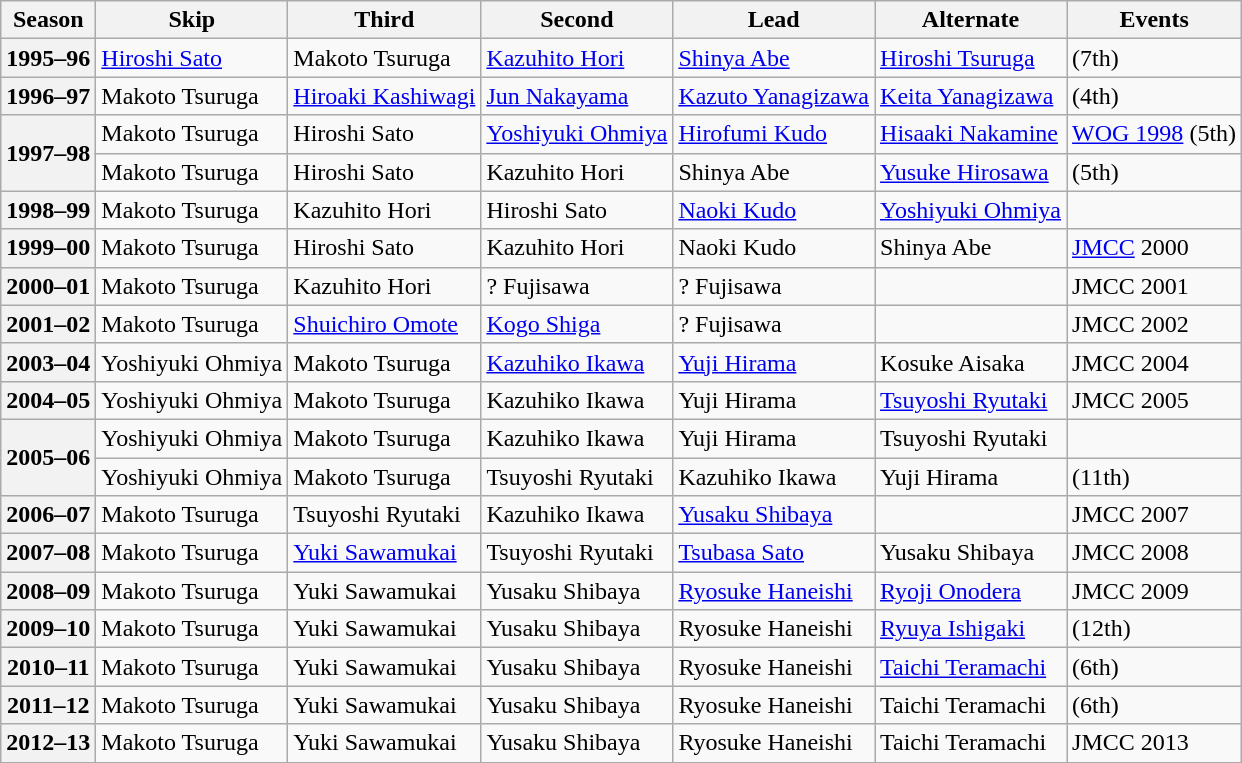<table class="wikitable">
<tr>
<th scope="col">Season</th>
<th scope="col">Skip</th>
<th scope="col">Third</th>
<th scope="col">Second</th>
<th scope="col">Lead</th>
<th scope="col">Alternate</th>
<th scope="col">Events</th>
</tr>
<tr>
<th scope="row">1995–96</th>
<td><a href='#'>Hiroshi Sato</a></td>
<td>Makoto Tsuruga</td>
<td><a href='#'>Kazuhito Hori</a></td>
<td><a href='#'>Shinya Abe</a></td>
<td><a href='#'>Hiroshi Tsuruga</a></td>
<td> (7th)</td>
</tr>
<tr>
<th scope="row">1996–97</th>
<td>Makoto Tsuruga</td>
<td><a href='#'>Hiroaki Kashiwagi</a></td>
<td><a href='#'>Jun Nakayama</a></td>
<td><a href='#'>Kazuto Yanagizawa</a></td>
<td><a href='#'>Keita Yanagizawa</a></td>
<td> (4th)</td>
</tr>
<tr>
<th scope="row" rowspan=2>1997–98</th>
<td>Makoto Tsuruga</td>
<td>Hiroshi Sato</td>
<td><a href='#'>Yoshiyuki Ohmiya</a></td>
<td><a href='#'>Hirofumi Kudo</a></td>
<td><a href='#'>Hisaaki Nakamine</a></td>
<td><a href='#'>WOG 1998</a> (5th)</td>
</tr>
<tr>
<td>Makoto Tsuruga</td>
<td>Hiroshi Sato</td>
<td>Kazuhito Hori</td>
<td>Shinya Abe</td>
<td><a href='#'>Yusuke Hirosawa</a></td>
<td> (5th)</td>
</tr>
<tr>
<th scope="row">1998–99</th>
<td>Makoto Tsuruga</td>
<td>Kazuhito Hori</td>
<td>Hiroshi Sato</td>
<td><a href='#'>Naoki Kudo</a></td>
<td><a href='#'>Yoshiyuki Ohmiya</a></td>
<td> </td>
</tr>
<tr>
<th scope="row">1999–00</th>
<td>Makoto Tsuruga</td>
<td>Hiroshi Sato</td>
<td>Kazuhito Hori</td>
<td>Naoki Kudo</td>
<td>Shinya Abe</td>
<td><a href='#'>JMCC</a> 2000</td>
</tr>
<tr>
<th scope="row">2000–01</th>
<td>Makoto Tsuruga</td>
<td>Kazuhito Hori</td>
<td>? Fujisawa</td>
<td>? Fujisawa</td>
<td></td>
<td>JMCC 2001</td>
</tr>
<tr>
<th scope="row">2001–02</th>
<td>Makoto Tsuruga</td>
<td><a href='#'>Shuichiro Omote</a></td>
<td><a href='#'>Kogo Shiga</a></td>
<td>? Fujisawa</td>
<td></td>
<td>JMCC 2002</td>
</tr>
<tr>
<th scope="row">2003–04</th>
<td>Yoshiyuki Ohmiya</td>
<td>Makoto Tsuruga</td>
<td><a href='#'>Kazuhiko Ikawa</a></td>
<td><a href='#'>Yuji Hirama</a></td>
<td>Kosuke Aisaka</td>
<td>JMCC 2004 </td>
</tr>
<tr>
<th scope="row">2004–05</th>
<td>Yoshiyuki Ohmiya</td>
<td>Makoto Tsuruga</td>
<td>Kazuhiko Ikawa</td>
<td>Yuji Hirama</td>
<td><a href='#'>Tsuyoshi Ryutaki</a></td>
<td>JMCC 2005 </td>
</tr>
<tr>
<th scope="row" rowspan=2>2005–06</th>
<td>Yoshiyuki Ohmiya</td>
<td>Makoto Tsuruga</td>
<td>Kazuhiko Ikawa</td>
<td>Yuji Hirama</td>
<td>Tsuyoshi Ryutaki</td>
<td> </td>
</tr>
<tr>
<td>Yoshiyuki Ohmiya</td>
<td>Makoto Tsuruga</td>
<td>Tsuyoshi Ryutaki</td>
<td>Kazuhiko Ikawa</td>
<td>Yuji Hirama</td>
<td> (11th)</td>
</tr>
<tr>
<th scope="row">2006–07</th>
<td>Makoto Tsuruga</td>
<td>Tsuyoshi Ryutaki</td>
<td>Kazuhiko Ikawa</td>
<td><a href='#'>Yusaku Shibaya</a></td>
<td></td>
<td>JMCC 2007</td>
</tr>
<tr>
<th scope="row">2007–08</th>
<td>Makoto Tsuruga</td>
<td><a href='#'>Yuki Sawamukai</a></td>
<td>Tsuyoshi Ryutaki</td>
<td><a href='#'>Tsubasa Sato</a></td>
<td>Yusaku Shibaya</td>
<td>JMCC 2008</td>
</tr>
<tr>
<th scope="row">2008–09</th>
<td>Makoto Tsuruga</td>
<td>Yuki Sawamukai</td>
<td>Yusaku Shibaya</td>
<td><a href='#'>Ryosuke Haneishi</a></td>
<td><a href='#'>Ryoji Onodera</a></td>
<td>JMCC 2009</td>
</tr>
<tr>
<th scope="row">2009–10</th>
<td>Makoto Tsuruga</td>
<td>Yuki Sawamukai</td>
<td>Yusaku Shibaya</td>
<td>Ryosuke Haneishi</td>
<td><a href='#'>Ryuya Ishigaki</a></td>
<td> (12th)</td>
</tr>
<tr>
<th scope="row">2010–11</th>
<td>Makoto Tsuruga</td>
<td>Yuki Sawamukai</td>
<td>Yusaku Shibaya</td>
<td>Ryosuke Haneishi</td>
<td><a href='#'>Taichi Teramachi</a></td>
<td> (6th)</td>
</tr>
<tr>
<th scope="row">2011–12</th>
<td>Makoto Tsuruga</td>
<td>Yuki Sawamukai</td>
<td>Yusaku Shibaya</td>
<td>Ryosuke Haneishi</td>
<td>Taichi Teramachi</td>
<td> (6th)</td>
</tr>
<tr>
<th scope="row">2012–13</th>
<td>Makoto Tsuruga</td>
<td>Yuki Sawamukai</td>
<td>Yusaku Shibaya</td>
<td>Ryosuke Haneishi</td>
<td>Taichi Teramachi</td>
<td>JMCC 2013</td>
</tr>
</table>
